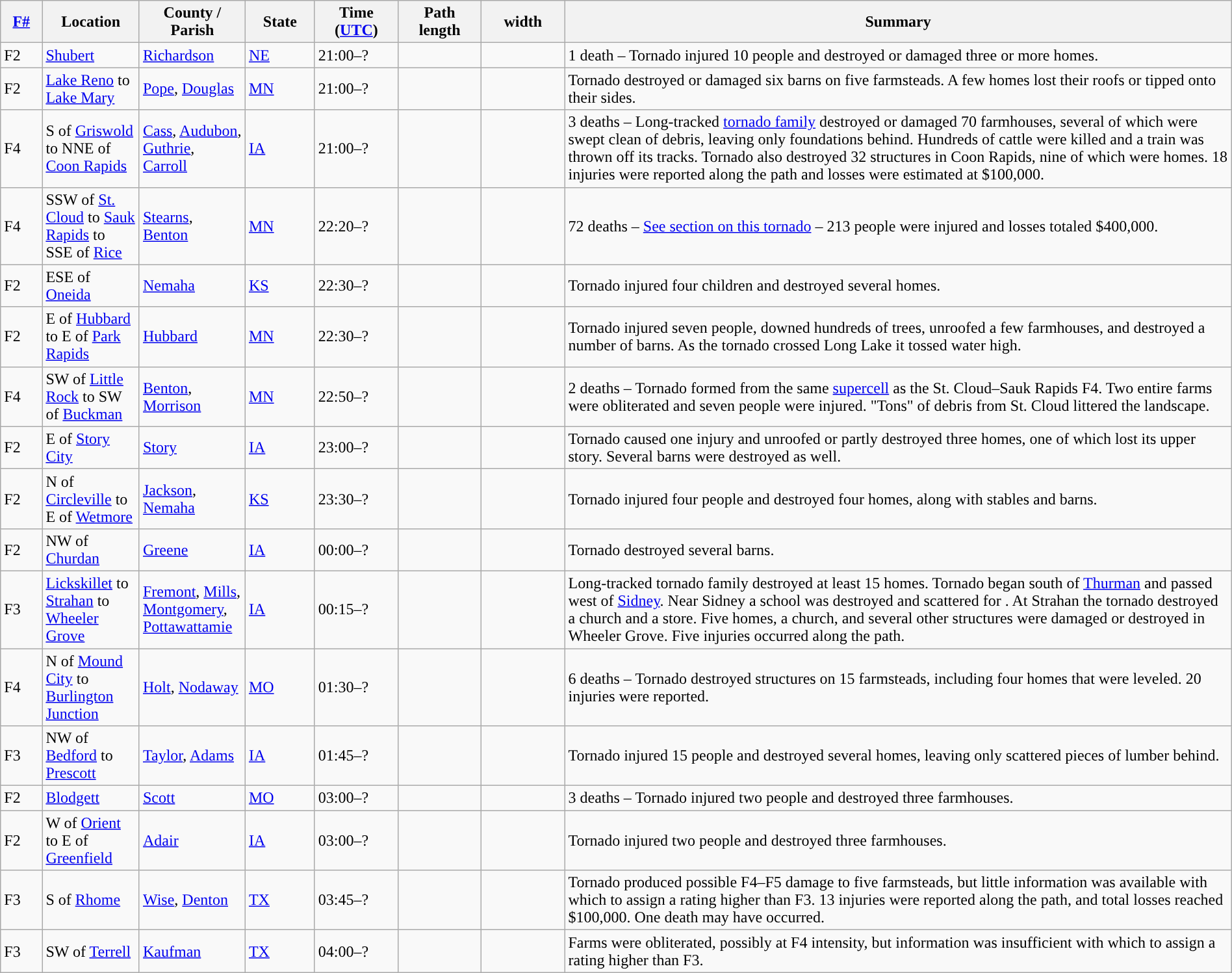<table class="wikitable sortable" style="width:100%;">
<tr>
<th scope="col"  style="width:3%; text-align:center;"><a href='#'>F#</a></th>
<th scope="col"  style="width:7%; text-align:center;" class="unsortable">Location</th>
<th scope="col"  style="width:6%; text-align:center;" class="unsortable">County / Parish</th>
<th scope="col"  style="width:5%; text-align:center;">State</th>
<th scope="col"  style="width:6%; text-align:center;">Time (<a href='#'>UTC</a>)</th>
<th scope="col"  style="width:6%; text-align:center;">Path length</th>
<th scope="col"  style="width:6%; text-align:center;"> width</th>
<th scope="col" class="unsortable" style="width:48%; text-align:center;">Summary</th>
</tr>
<tr>
<td>F2</td>
<td><a href='#'>Shubert</a></td>
<td><a href='#'>Richardson</a></td>
<td><a href='#'>NE</a></td>
<td>21:00–?</td>
<td></td>
<td></td>
<td>1 death – Tornado injured 10 people and destroyed or damaged three or more homes.</td>
</tr>
<tr>
<td>F2</td>
<td><a href='#'>Lake Reno</a> to <a href='#'>Lake Mary</a></td>
<td><a href='#'>Pope</a>, <a href='#'>Douglas</a></td>
<td><a href='#'>MN</a></td>
<td>21:00–?</td>
<td></td>
<td></td>
<td>Tornado destroyed or damaged six barns on five farmsteads. A few homes lost their roofs or tipped onto their sides.</td>
</tr>
<tr>
<td>F4</td>
<td>S of <a href='#'>Griswold</a> to NNE of <a href='#'>Coon Rapids</a></td>
<td><a href='#'>Cass</a>, <a href='#'>Audubon</a>, <a href='#'>Guthrie</a>, <a href='#'>Carroll</a></td>
<td><a href='#'>IA</a></td>
<td>21:00–?</td>
<td></td>
<td></td>
<td>3 deaths – Long-tracked <a href='#'>tornado family</a> destroyed or damaged 70 farmhouses, several of which were swept clean of debris, leaving only foundations behind. Hundreds of cattle were killed and a train was thrown off its tracks. Tornado also destroyed 32 structures in Coon Rapids, nine of which were homes. 18 injuries were reported along the path and losses were estimated at $100,000.</td>
</tr>
<tr>
<td>F4</td>
<td>SSW of <a href='#'>St. Cloud</a> to <a href='#'>Sauk Rapids</a> to SSE of <a href='#'>Rice</a></td>
<td><a href='#'>Stearns</a>, <a href='#'>Benton</a></td>
<td><a href='#'>MN</a></td>
<td>22:20–?</td>
<td></td>
<td></td>
<td>72 deaths – <a href='#'>See section on this tornado</a> – 213 people were injured and losses totaled $400,000.</td>
</tr>
<tr>
<td>F2</td>
<td>ESE of <a href='#'>Oneida</a></td>
<td><a href='#'>Nemaha</a></td>
<td><a href='#'>KS</a></td>
<td>22:30–?</td>
<td></td>
<td></td>
<td>Tornado injured four children and destroyed several homes.</td>
</tr>
<tr>
<td>F2</td>
<td>E of <a href='#'>Hubbard</a> to E of <a href='#'>Park Rapids</a></td>
<td><a href='#'>Hubbard</a></td>
<td><a href='#'>MN</a></td>
<td>22:30–?</td>
<td></td>
<td></td>
<td>Tornado injured seven people, downed hundreds of trees, unroofed a few farmhouses, and destroyed a number of barns. As the tornado crossed Long Lake it tossed water  high.</td>
</tr>
<tr>
<td>F4</td>
<td>SW of <a href='#'>Little Rock</a> to SW of <a href='#'>Buckman</a></td>
<td><a href='#'>Benton</a>, <a href='#'>Morrison</a></td>
<td><a href='#'>MN</a></td>
<td>22:50–?</td>
<td></td>
<td></td>
<td>2 deaths – Tornado formed from the same <a href='#'>supercell</a> as the St. Cloud–Sauk Rapids F4. Two entire farms were obliterated and seven people were injured. "Tons" of debris from St. Cloud littered the landscape.</td>
</tr>
<tr>
<td>F2</td>
<td>E of <a href='#'>Story City</a></td>
<td><a href='#'>Story</a></td>
<td><a href='#'>IA</a></td>
<td>23:00–?</td>
<td></td>
<td></td>
<td>Tornado caused one injury and unroofed or partly destroyed three homes, one of which lost its upper story. Several barns were destroyed as well.</td>
</tr>
<tr>
<td>F2</td>
<td>N of <a href='#'>Circleville</a> to E of <a href='#'>Wetmore</a></td>
<td><a href='#'>Jackson</a>, <a href='#'>Nemaha</a></td>
<td><a href='#'>KS</a></td>
<td>23:30–?</td>
<td></td>
<td></td>
<td>Tornado injured four people and destroyed four homes, along with stables and barns.</td>
</tr>
<tr>
<td>F2</td>
<td>NW of <a href='#'>Churdan</a></td>
<td><a href='#'>Greene</a></td>
<td><a href='#'>IA</a></td>
<td>00:00–?</td>
<td></td>
<td></td>
<td>Tornado destroyed several barns.</td>
</tr>
<tr>
<td>F3</td>
<td><a href='#'>Lickskillet</a> to <a href='#'>Strahan</a> to <a href='#'>Wheeler Grove</a></td>
<td><a href='#'>Fremont</a>, <a href='#'>Mills</a>, <a href='#'>Montgomery</a>, <a href='#'>Pottawattamie</a></td>
<td><a href='#'>IA</a></td>
<td>00:15–?</td>
<td></td>
<td></td>
<td>Long-tracked tornado family destroyed at least 15 homes. Tornado began south of <a href='#'>Thurman</a> and passed west of <a href='#'>Sidney</a>. Near Sidney a school was destroyed and scattered for . At Strahan the tornado destroyed a church and a store. Five homes, a church, and several other structures were damaged or destroyed in Wheeler Grove. Five injuries occurred along the path.</td>
</tr>
<tr>
<td>F4</td>
<td>N of <a href='#'>Mound City</a> to <a href='#'>Burlington Junction</a></td>
<td><a href='#'>Holt</a>, <a href='#'>Nodaway</a></td>
<td><a href='#'>MO</a></td>
<td>01:30–?</td>
<td></td>
<td></td>
<td>6 deaths – Tornado destroyed structures on 15 farmsteads, including four homes that were leveled. 20 injuries were reported.</td>
</tr>
<tr>
<td>F3</td>
<td>NW of <a href='#'>Bedford</a> to <a href='#'>Prescott</a></td>
<td><a href='#'>Taylor</a>, <a href='#'>Adams</a></td>
<td><a href='#'>IA</a></td>
<td>01:45–?</td>
<td></td>
<td></td>
<td>Tornado injured 15 people and destroyed several homes, leaving only scattered pieces of lumber behind.</td>
</tr>
<tr>
<td>F2</td>
<td><a href='#'>Blodgett</a></td>
<td><a href='#'>Scott</a></td>
<td><a href='#'>MO</a></td>
<td>03:00–?</td>
<td></td>
<td></td>
<td>3 deaths – Tornado injured two people and destroyed three farmhouses.</td>
</tr>
<tr>
<td>F2</td>
<td>W of <a href='#'>Orient</a> to E of <a href='#'>Greenfield</a></td>
<td><a href='#'>Adair</a></td>
<td><a href='#'>IA</a></td>
<td>03:00–?</td>
<td></td>
<td></td>
<td>Tornado injured two people and destroyed three farmhouses.</td>
</tr>
<tr>
<td>F3</td>
<td>S of <a href='#'>Rhome</a></td>
<td><a href='#'>Wise</a>, <a href='#'>Denton</a></td>
<td><a href='#'>TX</a></td>
<td>03:45–?</td>
<td></td>
<td></td>
<td>Tornado produced possible F4–F5 damage to five farmsteads, but little information was available with which to assign a rating higher than F3. 13 injuries were reported along the path, and total losses reached $100,000. One death may have occurred.</td>
</tr>
<tr>
<td>F3</td>
<td>SW of <a href='#'>Terrell</a></td>
<td><a href='#'>Kaufman</a></td>
<td><a href='#'>TX</a></td>
<td>04:00–?</td>
<td></td>
<td></td>
<td>Farms were obliterated, possibly at F4 intensity, but information was insufficient with which to assign a rating higher than F3.</td>
</tr>
</table>
